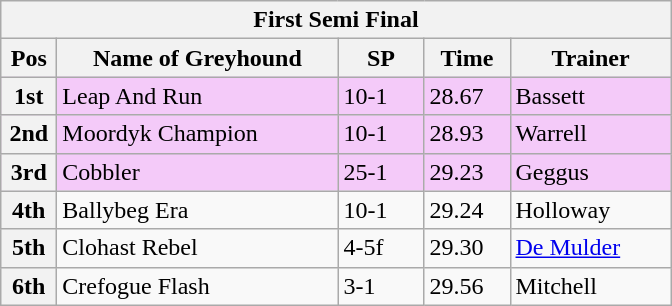<table class="wikitable">
<tr>
<th colspan="6">First Semi Final </th>
</tr>
<tr>
<th width=30>Pos</th>
<th width=180>Name of Greyhound</th>
<th width=50>SP</th>
<th width=50>Time</th>
<th width=100>Trainer</th>
</tr>
<tr style="background: #f4caf9;">
<th>1st</th>
<td>Leap And Run</td>
<td>10-1</td>
<td>28.67</td>
<td>Bassett</td>
</tr>
<tr style="background: #f4caf9;">
<th>2nd</th>
<td>Moordyk Champion</td>
<td>10-1</td>
<td>28.93</td>
<td>Warrell</td>
</tr>
<tr style="background: #f4caf9;">
<th>3rd</th>
<td>Cobbler</td>
<td>25-1</td>
<td>29.23</td>
<td>Geggus</td>
</tr>
<tr>
<th>4th</th>
<td>Ballybeg Era</td>
<td>10-1</td>
<td>29.24</td>
<td>Holloway</td>
</tr>
<tr>
<th>5th</th>
<td>Clohast Rebel</td>
<td>4-5f</td>
<td>29.30</td>
<td><a href='#'>De Mulder</a></td>
</tr>
<tr>
<th>6th</th>
<td>Crefogue Flash</td>
<td>3-1</td>
<td>29.56</td>
<td>Mitchell</td>
</tr>
</table>
